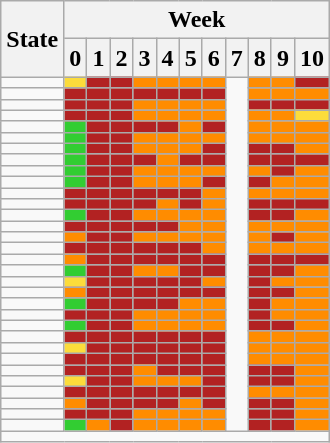<table class="wikitable">
<tr>
<th rowspan="2">State</th>
<th colspan="11">Week</th>
</tr>
<tr>
<th>0</th>
<th>1</th>
<th>2</th>
<th>3</th>
<th>4</th>
<th>5</th>
<th>6</th>
<th>7</th>
<th>8</th>
<th>9</th>
<th>10</th>
</tr>
<tr>
<td></td>
<td bgcolor=#FCDC3B></td>
<td bgcolor=#B22222></td>
<td bgcolor=#B22222></td>
<td bgcolor=#FF8C00></td>
<td bgcolor=#FF8C00></td>
<td bgcolor=#FF8C00></td>
<td bgcolor=#FF8C00></td>
<td rowspan="32"></td>
<td bgcolor=#FF8C00></td>
<td bgcolor=#FF8C00></td>
<td bgcolor=#B22222></td>
</tr>
<tr>
<td></td>
<td bgcolor=#B22222></td>
<td bgcolor=#B22222></td>
<td bgcolor=#B22222></td>
<td bgcolor=#B22222></td>
<td bgcolor=#B22222></td>
<td bgcolor=#B22222></td>
<td bgcolor=#B22222></td>
<td bgcolor=#FF8C00></td>
<td bgcolor=#FF8C00></td>
<td bgcolor=#FF8C00></td>
</tr>
<tr>
<td></td>
<td bgcolor=#B22222></td>
<td bgcolor=#B22222></td>
<td bgcolor=#B22222></td>
<td bgcolor=#FF8C00></td>
<td bgcolor=#FF8C00></td>
<td bgcolor=#FF8C00></td>
<td bgcolor=#FF8C00></td>
<td bgcolor=#B22222></td>
<td bgcolor=#B22222></td>
<td bgcolor=#B22222></td>
</tr>
<tr>
<td></td>
<td bgcolor=#B22222></td>
<td bgcolor=#B22222></td>
<td bgcolor=#B22222></td>
<td bgcolor=#FF8C00></td>
<td bgcolor=#FF8C00></td>
<td bgcolor=#FF8C00></td>
<td bgcolor=#FF8C00></td>
<td bgcolor=#FF8C00></td>
<td bgcolor=#FF8C00></td>
<td bgcolor=#FCDC3B></td>
</tr>
<tr>
<td></td>
<td bgcolor=#32CD32></td>
<td bgcolor=#B22222></td>
<td bgcolor=#B22222></td>
<td bgcolor=#B22222></td>
<td bgcolor=#B22222></td>
<td bgcolor=#FF8C00></td>
<td bgcolor=#B22222></td>
<td bgcolor=#FF8C00></td>
<td bgcolor=#FF8C00></td>
<td bgcolor=#FF8C00></td>
</tr>
<tr>
<td></td>
<td bgcolor=#32CD32></td>
<td bgcolor=#B22222></td>
<td bgcolor=#B22222></td>
<td bgcolor=#FF8C00></td>
<td bgcolor=#FF8C00></td>
<td bgcolor=#FF8C00></td>
<td bgcolor=#FF8C00></td>
<td bgcolor=#FF8C00></td>
<td bgcolor=#FF8C00></td>
<td bgcolor=#FF8C00></td>
</tr>
<tr>
<td></td>
<td bgcolor=#32CD32></td>
<td bgcolor=#B22222></td>
<td bgcolor=#B22222></td>
<td bgcolor=#FF8C00></td>
<td bgcolor=#FF8C00></td>
<td bgcolor=#FF8C00></td>
<td bgcolor=#B22222></td>
<td bgcolor=#B22222></td>
<td bgcolor=#B22222></td>
<td bgcolor=#FF8C00></td>
</tr>
<tr>
<td></td>
<td bgcolor=#32CD32></td>
<td bgcolor=#B22222></td>
<td bgcolor=#B22222></td>
<td bgcolor=#B22222></td>
<td bgcolor=#FF8C00></td>
<td bgcolor=#B22222></td>
<td bgcolor=#B22222></td>
<td bgcolor=#B22222></td>
<td bgcolor=#B22222></td>
<td bgcolor=#B22222></td>
</tr>
<tr>
<td></td>
<td bgcolor=#32CD32></td>
<td bgcolor=#B22222></td>
<td bgcolor=#B22222></td>
<td bgcolor=#FF8C00></td>
<td bgcolor=#FF8C00></td>
<td bgcolor=#FF8C00></td>
<td bgcolor=#FF8C00></td>
<td bgcolor=#FF8C00></td>
<td bgcolor=#B22222></td>
<td bgcolor=#FF8C00></td>
</tr>
<tr>
<td></td>
<td bgcolor=#32CD32></td>
<td bgcolor=#B22222></td>
<td bgcolor=#B22222></td>
<td bgcolor=#FF8C00></td>
<td bgcolor=#FF8C00></td>
<td bgcolor=#FF8C00></td>
<td bgcolor=#B22222></td>
<td bgcolor=#B22222></td>
<td bgcolor=#FF8C00></td>
<td bgcolor=#FF8C00></td>
</tr>
<tr>
<td></td>
<td bgcolor=#B22222></td>
<td bgcolor=#B22222></td>
<td bgcolor=#B22222></td>
<td bgcolor=#B22222></td>
<td bgcolor=#B22222></td>
<td bgcolor=#B22222></td>
<td bgcolor=#FF8C00></td>
<td bgcolor=#FF8C00></td>
<td bgcolor=#FF8C00></td>
<td bgcolor=#FF8C00></td>
</tr>
<tr>
<td></td>
<td bgcolor=#B22222></td>
<td bgcolor=#B22222></td>
<td bgcolor=#B22222></td>
<td bgcolor=#B22222></td>
<td bgcolor=#FF8C00></td>
<td bgcolor=#B22222></td>
<td bgcolor=#FF8C00></td>
<td bgcolor=#B22222></td>
<td bgcolor=#B22222></td>
<td bgcolor=#B22222></td>
</tr>
<tr>
<td></td>
<td bgcolor=#32CD32></td>
<td bgcolor=#B22222></td>
<td bgcolor=#B22222></td>
<td bgcolor=#FF8C00></td>
<td bgcolor=#FF8C00></td>
<td bgcolor=#FF8C00></td>
<td bgcolor=#FF8C00></td>
<td bgcolor=#B22222></td>
<td bgcolor=#B22222></td>
<td bgcolor=#FF8C00></td>
</tr>
<tr>
<td></td>
<td bgcolor=#B22222></td>
<td bgcolor=#B22222></td>
<td bgcolor=#B22222></td>
<td bgcolor=#B22222></td>
<td bgcolor=#B22222></td>
<td bgcolor=#FF8C00></td>
<td bgcolor=#FF8C00></td>
<td bgcolor=#FF8C00></td>
<td bgcolor=#FF8C00></td>
<td bgcolor=#FF8C00></td>
</tr>
<tr>
<td></td>
<td bgcolor=#FF8C00></td>
<td bgcolor=#B22222></td>
<td bgcolor=#B22222></td>
<td bgcolor=#FF8C00></td>
<td bgcolor=#FF8C00></td>
<td bgcolor=#FF8C00></td>
<td bgcolor=#FF8C00></td>
<td bgcolor=#FF8C00></td>
<td bgcolor=#B22222></td>
<td bgcolor=#FF8C00></td>
</tr>
<tr>
<td></td>
<td bgcolor=#B22222></td>
<td bgcolor=#B22222></td>
<td bgcolor=#B22222></td>
<td bgcolor=#B22222></td>
<td bgcolor=#B22222></td>
<td bgcolor=#B22222></td>
<td bgcolor=#FF8C00></td>
<td bgcolor=#FF8C00></td>
<td bgcolor=#FF8C00></td>
<td bgcolor=#FF8C00></td>
</tr>
<tr>
<td></td>
<td bgcolor=#FF8C00></td>
<td bgcolor=#B22222></td>
<td bgcolor=#B22222></td>
<td bgcolor=#B22222></td>
<td bgcolor=#B22222></td>
<td bgcolor=#B22222></td>
<td bgcolor=#B22222></td>
<td bgcolor=#B22222></td>
<td bgcolor=#B22222></td>
<td bgcolor=#B22222></td>
</tr>
<tr>
<td></td>
<td bgcolor=#32CD32></td>
<td bgcolor=#B22222></td>
<td bgcolor=#B22222></td>
<td bgcolor=#FF8C00></td>
<td bgcolor=#FF8C00></td>
<td bgcolor=#B22222></td>
<td bgcolor=#B22222></td>
<td bgcolor=#B22222></td>
<td bgcolor=#B22222></td>
<td bgcolor=#FF8C00></td>
</tr>
<tr>
<td></td>
<td bgcolor=#FCDC3B></td>
<td bgcolor=#B22222></td>
<td bgcolor=#B22222></td>
<td bgcolor=#B22222></td>
<td bgcolor=#B22222></td>
<td bgcolor=#B22222></td>
<td bgcolor=#FF8C00></td>
<td bgcolor=#B22222></td>
<td bgcolor=#FF8C00></td>
<td bgcolor=#FF8C00></td>
</tr>
<tr>
<td></td>
<td bgcolor=#FF8C00></td>
<td bgcolor=#B22222></td>
<td bgcolor=#B22222></td>
<td bgcolor=#B22222></td>
<td bgcolor=#B22222></td>
<td bgcolor=#B22222></td>
<td bgcolor=#B22222></td>
<td bgcolor=#B22222></td>
<td bgcolor=#B22222></td>
<td bgcolor=#FF8C00></td>
</tr>
<tr>
<td></td>
<td bgcolor=#32CD32></td>
<td bgcolor=#B22222></td>
<td bgcolor=#B22222></td>
<td bgcolor=#B22222></td>
<td bgcolor=#B22222></td>
<td bgcolor=#FF8C00></td>
<td bgcolor=#FF8C00></td>
<td bgcolor=#B22222></td>
<td bgcolor=#FF8C00></td>
<td bgcolor=#FF8C00></td>
</tr>
<tr>
<td></td>
<td bgcolor=#B22222></td>
<td bgcolor=#B22222></td>
<td bgcolor=#B22222></td>
<td bgcolor=#FF8C00></td>
<td bgcolor=#FF8C00></td>
<td bgcolor=#FF8C00></td>
<td bgcolor=#FF8C00></td>
<td bgcolor=#B22222></td>
<td bgcolor=#FF8C00></td>
<td bgcolor=#FF8C00></td>
</tr>
<tr>
<td></td>
<td bgcolor=#32CD32></td>
<td bgcolor=#B22222></td>
<td bgcolor=#B22222></td>
<td bgcolor=#FF8C00></td>
<td bgcolor=#FF8C00></td>
<td bgcolor=#FF8C00></td>
<td bgcolor=#FF8C00></td>
<td bgcolor=#B22222></td>
<td bgcolor=#B22222></td>
<td bgcolor=#FF8C00></td>
</tr>
<tr>
<td></td>
<td bgcolor=#B22222></td>
<td bgcolor=#B22222></td>
<td bgcolor=#B22222></td>
<td bgcolor=#B22222></td>
<td bgcolor=#B22222></td>
<td bgcolor=#B22222></td>
<td bgcolor=#B22222></td>
<td bgcolor=#FF8C00></td>
<td bgcolor=#FF8C00></td>
<td bgcolor=#FF8C00></td>
</tr>
<tr>
<td></td>
<td bgcolor=#FCDC3B></td>
<td bgcolor=#B22222></td>
<td bgcolor=#B22222></td>
<td bgcolor=#B22222></td>
<td bgcolor=#B22222></td>
<td bgcolor=#B22222></td>
<td bgcolor=#B22222></td>
<td bgcolor=#FF8C00></td>
<td bgcolor=#FF8C00></td>
<td bgcolor=#FF8C00></td>
</tr>
<tr>
<td></td>
<td bgcolor=#B22222></td>
<td bgcolor=#B22222></td>
<td bgcolor=#B22222></td>
<td bgcolor=#B22222></td>
<td bgcolor=#B22222></td>
<td bgcolor=#B22222></td>
<td bgcolor=#B22222></td>
<td bgcolor=#FF8C00></td>
<td bgcolor=#FF8C00></td>
<td bgcolor=#FF8C00></td>
</tr>
<tr>
<td></td>
<td bgcolor=#B22222></td>
<td bgcolor=#B22222></td>
<td bgcolor=#B22222></td>
<td bgcolor=#FF8C00></td>
<td bgcolor=#B22222></td>
<td bgcolor=#B22222></td>
<td bgcolor=#B22222></td>
<td bgcolor=#B22222></td>
<td bgcolor=#B22222></td>
<td bgcolor=#FF8C00></td>
</tr>
<tr>
<td></td>
<td bgcolor=#FCDC3B></td>
<td bgcolor=#B22222></td>
<td bgcolor=#B22222></td>
<td bgcolor=#FF8C00></td>
<td bgcolor=#FF8C00></td>
<td bgcolor=#FF8C00></td>
<td bgcolor=#B22222></td>
<td bgcolor=#B22222></td>
<td bgcolor=#B22222></td>
<td bgcolor=#FF8C00></td>
</tr>
<tr>
<td></td>
<td bgcolor=#B22222></td>
<td bgcolor=#B22222></td>
<td bgcolor=#B22222></td>
<td bgcolor=#B22222></td>
<td bgcolor=#B22222></td>
<td bgcolor=#B22222></td>
<td bgcolor=#B22222></td>
<td bgcolor=#FF8C00></td>
<td bgcolor=#FF8C00></td>
<td bgcolor=#FF8C00></td>
</tr>
<tr>
<td></td>
<td bgcolor=#FF8C00></td>
<td bgcolor=#B22222></td>
<td bgcolor=#B22222></td>
<td bgcolor=#B22222></td>
<td bgcolor=#B22222></td>
<td bgcolor=#FF8C00></td>
<td bgcolor=#B22222></td>
<td bgcolor=#B22222></td>
<td bgcolor=#B22222></td>
<td bgcolor=#FF8C00></td>
</tr>
<tr>
<td></td>
<td bgcolor=#B22222></td>
<td bgcolor=#B22222></td>
<td bgcolor=#B22222></td>
<td bgcolor=#FF8C00></td>
<td bgcolor=#FF8C00></td>
<td bgcolor=#FF8C00></td>
<td bgcolor=#FF8C00></td>
<td bgcolor=#B22222></td>
<td bgcolor=#B22222></td>
<td bgcolor=#FF8C00></td>
</tr>
<tr>
<td></td>
<td bgcolor=#32CD32></td>
<td bgcolor=#FF8C00></td>
<td bgcolor=#B22222></td>
<td bgcolor=#FF8C00></td>
<td bgcolor=#FF8C00></td>
<td bgcolor=#FF8C00></td>
<td bgcolor=#FF8C00></td>
<td bgcolor=#B22222></td>
<td bgcolor=#B22222></td>
<td bgcolor=#FF8C00></td>
</tr>
<tr>
<td colspan="12"></td>
</tr>
</table>
